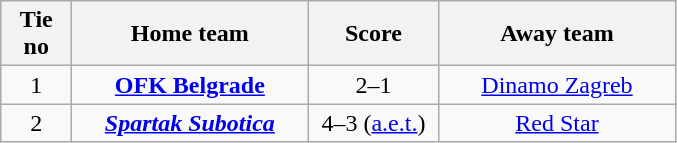<table class="wikitable" style="text-align: center">
<tr>
<th width=40>Tie no</th>
<th width=150>Home team</th>
<th width=80>Score</th>
<th width=150>Away team</th>
</tr>
<tr>
<td>1</td>
<td><strong><a href='#'>OFK Belgrade</a></strong></td>
<td>2–1</td>
<td><a href='#'>Dinamo Zagreb</a></td>
</tr>
<tr>
<td>2</td>
<td><strong><em><a href='#'>Spartak Subotica</a></em></strong></td>
<td>4–3 (<a href='#'>a.e.t.</a>)</td>
<td><a href='#'>Red Star</a></td>
</tr>
</table>
